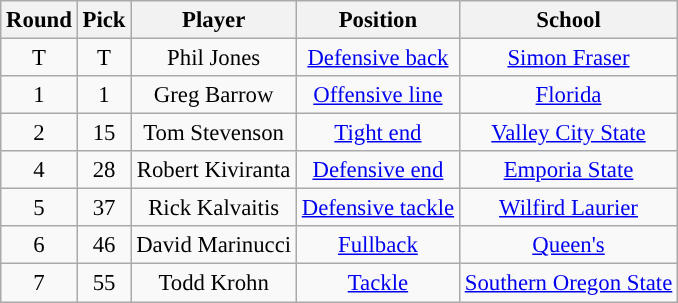<table class="wikitable" style="font-size: 95%;">
<tr>
<th scope="col">Round</th>
<th scope="col">Pick</th>
<th scope="col">Player</th>
<th scope="col">Position</th>
<th scope="col">School</th>
</tr>
<tr align="center">
<td align=center>T</td>
<td>T</td>
<td>Phil Jones</td>
<td><a href='#'>Defensive back</a></td>
<td><a href='#'>Simon Fraser</a></td>
</tr>
<tr align="center">
<td align=center>1</td>
<td>1</td>
<td>Greg Barrow</td>
<td><a href='#'>Offensive line</a></td>
<td><a href='#'>Florida</a></td>
</tr>
<tr align="center">
<td align=center>2</td>
<td>15</td>
<td>Tom Stevenson</td>
<td><a href='#'>Tight end</a></td>
<td><a href='#'>Valley City State</a></td>
</tr>
<tr align="center">
<td align=center>4</td>
<td>28</td>
<td>Robert Kiviranta</td>
<td><a href='#'>Defensive end</a></td>
<td><a href='#'>Emporia State</a></td>
</tr>
<tr align="center">
<td align=center>5</td>
<td>37</td>
<td>Rick Kalvaitis</td>
<td><a href='#'>Defensive tackle</a></td>
<td><a href='#'>Wilfird Laurier</a></td>
</tr>
<tr align="center">
<td align=center>6</td>
<td>46</td>
<td>David Marinucci</td>
<td><a href='#'>Fullback</a></td>
<td><a href='#'>Queen's</a></td>
</tr>
<tr align="center">
<td align=center>7</td>
<td>55</td>
<td>Todd Krohn</td>
<td><a href='#'>Tackle</a></td>
<td><a href='#'>Southern Oregon State</a></td>
</tr>
</table>
